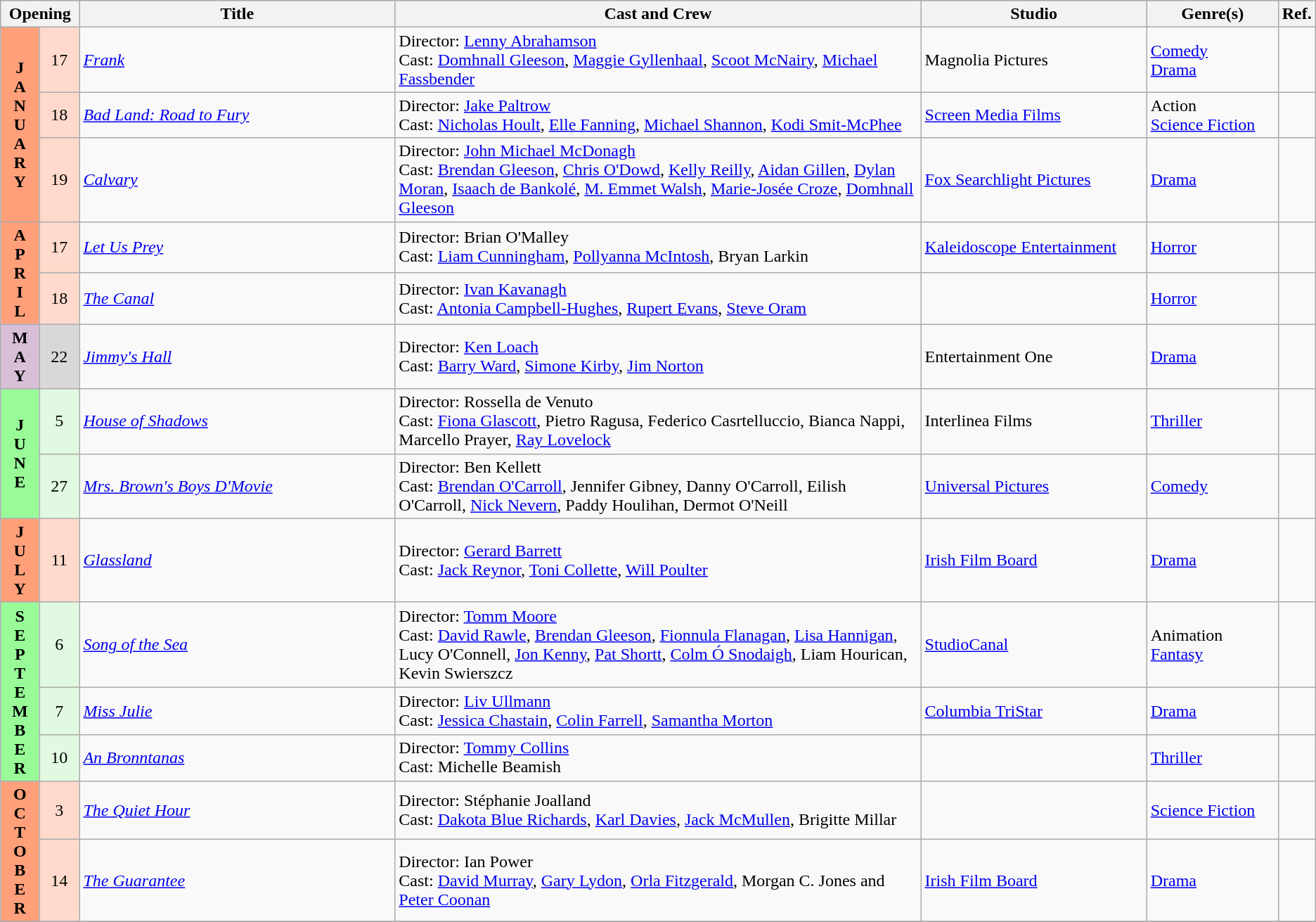<table class="wikitable">
<tr style="background:#b0e0e6; text-align:center;">
<th colspan="2">Opening</th>
<th style="width:24%;">Title</th>
<th style="width:40%;">Cast and Crew</th>
<th>Studio</th>
<th style="width:10%;">Genre(s)</th>
<th style="width:2%;">Ref.</th>
</tr>
<tr>
<th rowspan="3" style="text-align:center; background:#ffa07a; textcolor:#000;">J<br>A<br>N<br>U<br>A<br>R<br>Y</th>
<td rowspan="1" style="text-align:center; background:#ffdacc;">17</td>
<td><em><a href='#'>Frank</a></em></td>
<td>Director: <a href='#'>Lenny Abrahamson</a> <br> Cast: <a href='#'>Domhnall Gleeson</a>, <a href='#'>Maggie Gyllenhaal</a>, <a href='#'>Scoot McNairy</a>, <a href='#'>Michael Fassbender</a></td>
<td>Magnolia Pictures</td>
<td><a href='#'>Comedy</a> <br> <a href='#'>Drama</a></td>
<td style="text-align:center"></td>
</tr>
<tr>
<td rowspan="1" style="text-align:center; background:#ffdacc;">18</td>
<td><em><a href='#'>Bad Land: Road to Fury</a></em></td>
<td>Director: <a href='#'>Jake Paltrow</a> <br> Cast: <a href='#'>Nicholas Hoult</a>, <a href='#'>Elle Fanning</a>, <a href='#'>Michael Shannon</a>, <a href='#'>Kodi Smit-McPhee</a></td>
<td><a href='#'>Screen Media Films</a></td>
<td>Action <br> <a href='#'>Science Fiction</a></td>
<td style="text-align:center"></td>
</tr>
<tr>
<td rowspan="1" style="text-align:center; background:#ffdacc;">19</td>
<td><em><a href='#'>Calvary</a></em></td>
<td>Director: <a href='#'>John Michael McDonagh</a> <br> Cast: <a href='#'>Brendan Gleeson</a>, <a href='#'>Chris O'Dowd</a>, <a href='#'>Kelly Reilly</a>, <a href='#'>Aidan Gillen</a>, <a href='#'>Dylan Moran</a>, <a href='#'>Isaach de Bankolé</a>, <a href='#'>M. Emmet Walsh</a>, <a href='#'>Marie-Josée Croze</a>, <a href='#'>Domhnall Gleeson</a></td>
<td><a href='#'>Fox Searchlight Pictures</a></td>
<td><a href='#'>Drama</a></td>
<td style="text-align:center"></td>
</tr>
<tr>
<th rowspan="2" style="text-align:center; background:#ffa07a; textcolor:#000;">A<br>P<br>R<br>I<br>L</th>
<td rowspan="1" style="text-align:center; background:#ffdacc;">17</td>
<td><em><a href='#'>Let Us Prey</a></em></td>
<td>Director: Brian O'Malley <br> Cast: <a href='#'>Liam Cunningham</a>, <a href='#'>Pollyanna McIntosh</a>, Bryan Larkin</td>
<td><a href='#'>Kaleidoscope Entertainment</a></td>
<td><a href='#'>Horror</a></td>
<td style="text-align:center"></td>
</tr>
<tr>
<td rowspan="1" style="text-align:center; background:#ffdacc;">18</td>
<td><em><a href='#'>The Canal</a></em></td>
<td>Director: <a href='#'>Ivan Kavanagh</a> <br> Cast: <a href='#'>Antonia Campbell-Hughes</a>, <a href='#'>Rupert Evans</a>, <a href='#'>Steve Oram</a></td>
<td></td>
<td><a href='#'>Horror</a></td>
<td style="text-align:center"></td>
</tr>
<tr>
<th rowspan="1" style="text-align:center; background:thistle; textcolor:#000;">M<br>A<br>Y</th>
<td rowspan="1" style="text-align:center; background:#d8d8d8;">22</td>
<td><em><a href='#'>Jimmy's Hall</a></em></td>
<td>Director: <a href='#'>Ken Loach</a> <br> Cast: <a href='#'>Barry Ward</a>, <a href='#'>Simone Kirby</a>, <a href='#'>Jim Norton</a></td>
<td>Entertainment One</td>
<td><a href='#'>Drama</a></td>
<td style="text-align:center"></td>
</tr>
<tr>
<th rowspan="2" style="text-align:center; background:#98fb98; textcolor:#000;">J<br>U<br>N<br>E</th>
<td rowspan="1" style="text-align:center; background:#e0f9e0;">5</td>
<td><em><a href='#'>House of Shadows</a></em></td>
<td>Director: Rossella de Venuto <br> Cast: <a href='#'>Fiona Glascott</a>, Pietro Ragusa, Federico Casrtelluccio, Bianca Nappi, Marcello Prayer, <a href='#'>Ray Lovelock</a></td>
<td>Interlinea Films</td>
<td><a href='#'>Thriller</a></td>
<td style="text-align:center"></td>
</tr>
<tr>
<td rowspan="1" style="text-align:center; background:#e0f9e0;">27</td>
<td><em><a href='#'>Mrs. Brown's Boys D'Movie</a></em></td>
<td>Director: Ben Kellett <br> Cast: <a href='#'>Brendan O'Carroll</a>, Jennifer Gibney, Danny O'Carroll, Eilish O'Carroll, <a href='#'>Nick Nevern</a>, Paddy Houlihan, Dermot O'Neill</td>
<td><a href='#'>Universal Pictures</a></td>
<td><a href='#'>Comedy</a></td>
<td style="text-align:center"></td>
</tr>
<tr>
<th rowspan="1" style="text-align:center; background:#ffa07a; textcolor:#000;">J<br>U<br>L<br>Y</th>
<td rowspan="1" style="text-align:center; background:#ffdacc;">11</td>
<td><em><a href='#'>Glassland</a></em></td>
<td>Director: <a href='#'>Gerard Barrett</a> <br> Cast: <a href='#'>Jack Reynor</a>, <a href='#'>Toni Collette</a>, <a href='#'>Will Poulter</a></td>
<td><a href='#'>Irish Film Board</a></td>
<td><a href='#'>Drama</a></td>
<td style="text-align:center"></td>
</tr>
<tr>
<th rowspan="3" style="text-align:center; background:#98fb98; textcolor:#000;">S<br>E<br>P<br>T<br>E<br>M<br>B<br>E<br>R</th>
<td rowspan="1" style="text-align:center; background:#e0f9e0;">6</td>
<td><em><a href='#'>Song of the Sea</a></em></td>
<td>Director: <a href='#'>Tomm Moore</a> <br> Cast: <a href='#'>David Rawle</a>, <a href='#'>Brendan Gleeson</a>, <a href='#'>Fionnula Flanagan</a>, <a href='#'>Lisa Hannigan</a>, Lucy O'Connell, <a href='#'>Jon Kenny</a>, <a href='#'>Pat Shortt</a>, <a href='#'>Colm Ó Snodaigh</a>, Liam Hourican, Kevin Swierszcz</td>
<td><a href='#'>StudioCanal</a></td>
<td>Animation <br> <a href='#'>Fantasy</a></td>
<td style="text-align:center"></td>
</tr>
<tr>
<td rowspan="1" style="text-align:center; background:#e0f9e0;">7</td>
<td><em><a href='#'>Miss Julie</a></em></td>
<td>Director: <a href='#'>Liv Ullmann</a> <br> Cast: <a href='#'>Jessica Chastain</a>, <a href='#'>Colin Farrell</a>, <a href='#'>Samantha Morton</a></td>
<td><a href='#'>Columbia TriStar</a></td>
<td><a href='#'>Drama</a></td>
<td style="text-align:center"></td>
</tr>
<tr>
<td rowspan="1" style="text-align:center; background:#e0f9e0;">10</td>
<td><em><a href='#'>An Bronntanas</a></em></td>
<td>Director: <a href='#'>Tommy Collins</a> <br> Cast: Michelle Beamish</td>
<td></td>
<td><a href='#'>Thriller</a></td>
<td style="text-align:center"></td>
</tr>
<tr>
<th rowspan="2" style="text-align:center; background:#ffa07a; textcolor:#000;">O<br>C<br>T<br>O<br>B<br>E<br>R</th>
<td rowspan="1" style="text-align:center; background:#ffdacc;">3</td>
<td><em><a href='#'>The Quiet Hour</a></em></td>
<td>Director: Stéphanie Joalland <br> Cast: <a href='#'>Dakota Blue Richards</a>, <a href='#'>Karl Davies</a>, <a href='#'>Jack McMullen</a>, Brigitte Millar</td>
<td></td>
<td><a href='#'>Science Fiction</a></td>
<td style="text-align:center"></td>
</tr>
<tr>
<td rowspan="1" style="text-align:center; background:#ffdacc;">14</td>
<td><em><a href='#'>The Guarantee</a></em></td>
<td>Director: Ian Power <br> Cast: <a href='#'>David Murray</a>, <a href='#'>Gary Lydon</a>, <a href='#'>Orla Fitzgerald</a>, Morgan C. Jones and <a href='#'>Peter Coonan</a></td>
<td><a href='#'>Irish Film Board</a></td>
<td><a href='#'>Drama</a></td>
<td style="text-align:center"></td>
</tr>
<tr>
</tr>
</table>
